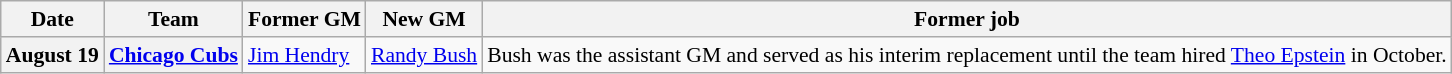<table class="wikitable" style="font-size:90%;">
<tr>
<th>Date</th>
<th>Team</th>
<th>Former GM</th>
<th>New GM</th>
<th>Former job</th>
</tr>
<tr>
<th>August 19</th>
<th><a href='#'>Chicago Cubs</a></th>
<td><a href='#'>Jim Hendry</a></td>
<td><a href='#'>Randy Bush</a></td>
<td>Bush was the assistant GM and served as his interim replacement until the team hired <a href='#'>Theo Epstein</a> in October.</td>
</tr>
</table>
